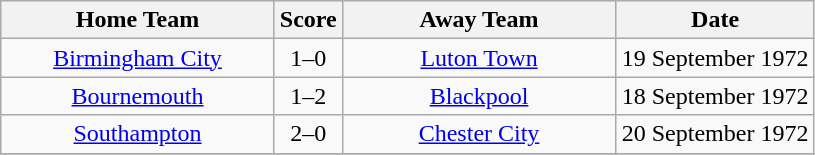<table class="wikitable" style="text-align:center;">
<tr>
<th width=175>Home Team</th>
<th width=20>Score</th>
<th width=175>Away Team</th>
<th width=125>Date</th>
</tr>
<tr>
<td><a href='#'>Birmingham City</a></td>
<td>1–0</td>
<td><a href='#'>Luton Town</a></td>
<td>19 September 1972</td>
</tr>
<tr>
<td><a href='#'>Bournemouth</a></td>
<td>1–2</td>
<td><a href='#'>Blackpool</a></td>
<td>18 September 1972</td>
</tr>
<tr>
<td><a href='#'>Southampton</a></td>
<td>2–0</td>
<td><a href='#'>Chester City</a></td>
<td>20 September 1972</td>
</tr>
<tr>
</tr>
</table>
